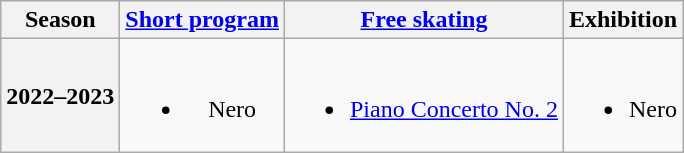<table class=wikitable style=text-align:center>
<tr>
<th>Season</th>
<th><a href='#'>Short program</a></th>
<th><a href='#'>Free skating</a></th>
<th>Exhibition</th>
</tr>
<tr>
<th>2022–2023</th>
<td><br><ul><li>Nero <br> </li></ul></td>
<td><br><ul><li><a href='#'>Piano Concerto No. 2</a> <br> </li></ul></td>
<td><br><ul><li>Nero <br> </li></ul></td>
</tr>
</table>
